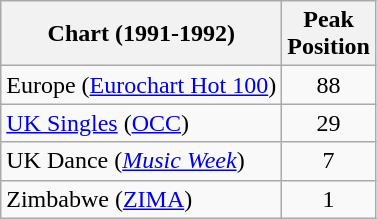<table class="wikitable">
<tr>
<th>Chart (1991-1992)</th>
<th>Peak<br>Position</th>
</tr>
<tr>
<td>Europe (<a href='#'>Eurochart Hot 100</a>)</td>
<td style="text-align:center;">88</td>
</tr>
<tr>
<td><a href='#'>UK Singles</a> (<a href='#'>OCC</a>)</td>
<td align="center">29</td>
</tr>
<tr>
<td>UK Dance (<em><a href='#'>Music Week</a></em>)</td>
<td align="center">7</td>
</tr>
<tr>
<td>Zimbabwe (<a href='#'>ZIMA</a>)</td>
<td align="center">1</td>
</tr>
</table>
